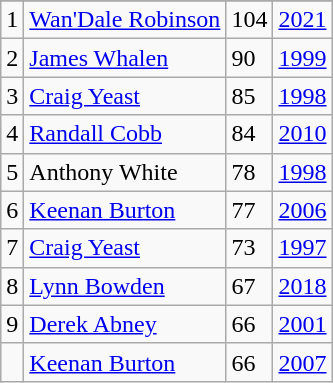<table class="wikitable">
<tr>
</tr>
<tr>
<td>1</td>
<td><a href='#'>Wan'Dale Robinson</a></td>
<td>104</td>
<td><a href='#'>2021</a></td>
</tr>
<tr>
<td>2</td>
<td><a href='#'>James Whalen</a></td>
<td>90</td>
<td><a href='#'>1999</a></td>
</tr>
<tr>
<td>3</td>
<td><a href='#'>Craig Yeast</a></td>
<td>85</td>
<td><a href='#'>1998</a></td>
</tr>
<tr>
<td>4</td>
<td><a href='#'>Randall Cobb</a></td>
<td>84</td>
<td><a href='#'>2010</a></td>
</tr>
<tr>
<td>5</td>
<td>Anthony White</td>
<td>78</td>
<td><a href='#'>1998</a></td>
</tr>
<tr>
<td>6</td>
<td><a href='#'>Keenan Burton</a></td>
<td>77</td>
<td><a href='#'>2006</a></td>
</tr>
<tr>
<td>7</td>
<td><a href='#'>Craig Yeast</a></td>
<td>73</td>
<td><a href='#'>1997</a></td>
</tr>
<tr>
<td>8</td>
<td><a href='#'>Lynn Bowden</a></td>
<td>67</td>
<td><a href='#'>2018</a></td>
</tr>
<tr>
<td>9</td>
<td><a href='#'>Derek Abney</a></td>
<td>66</td>
<td><a href='#'>2001</a></td>
</tr>
<tr>
<td></td>
<td><a href='#'>Keenan Burton</a></td>
<td>66</td>
<td><a href='#'>2007</a></td>
</tr>
</table>
